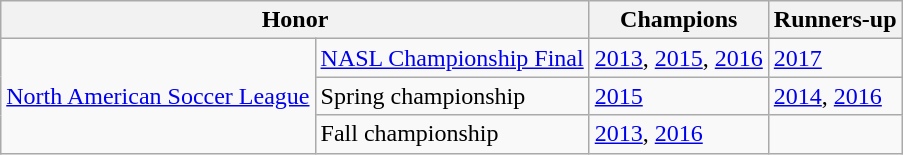<table class="wikitable">
<tr>
<th colspan=2>Honor</th>
<th>Champions</th>
<th>Runners-up</th>
</tr>
<tr>
<td rowspan="3"><a href='#'>North American Soccer League</a></td>
<td><a href='#'>NASL Championship Final</a></td>
<td><a href='#'>2013</a>, <a href='#'>2015</a>, <a href='#'>2016</a></td>
<td><a href='#'>2017</a></td>
</tr>
<tr>
<td>Spring championship</td>
<td><a href='#'>2015</a></td>
<td><a href='#'>2014</a>, <a href='#'>2016</a></td>
</tr>
<tr>
<td>Fall championship</td>
<td><a href='#'>2013</a>, <a href='#'>2016</a></td>
<td></td>
</tr>
</table>
